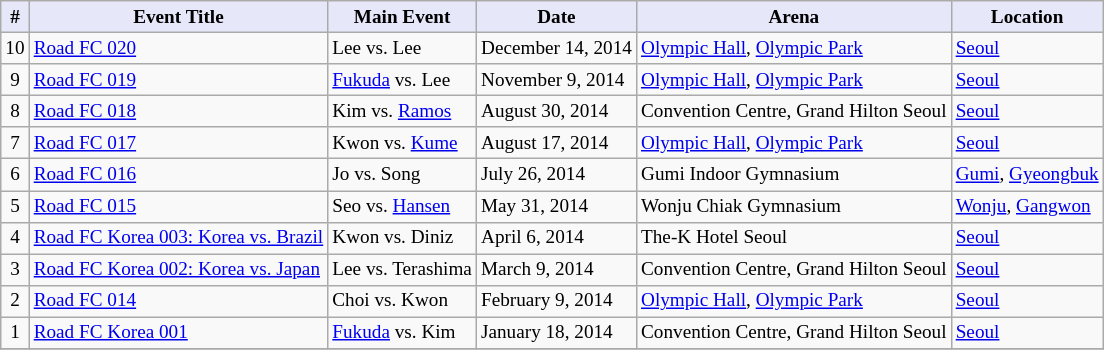<table class="sortable wikitable succession-box" style="margin:1.0em auto; font-size:80%;">
<tr>
<th style="background-color: #E6E8FA; color: #000000; text-align: center;" scope="col">#</th>
<th style="background-color: #E6E8FA; color: #000000; text-align: center;" scope="col">Event Title</th>
<th style="background-color: #E6E8FA; color: #000000; text-align: center;" scope="col">Main Event</th>
<th style="background-color: #E6E8FA; color: #000000; text-align: center;" scope="col">Date</th>
<th style="background-color: #E6E8FA; color: #000000; text-align: center;" scope="col">Arena</th>
<th style="background-color: #E6E8FA; color: #000000; text-align: center;" scope="col">Location</th>
</tr>
<tr>
<td align="center">10</td>
<td><a href='#'>Road FC 020</a></td>
<td>Lee vs. Lee</td>
<td>December 14, 2014</td>
<td><a href='#'>Olympic Hall</a>, <a href='#'>Olympic Park</a></td>
<td> <a href='#'>Seoul</a></td>
</tr>
<tr>
<td align="center">9</td>
<td><a href='#'>Road FC 019</a></td>
<td><a href='#'>Fukuda</a> vs. Lee</td>
<td>November 9, 2014</td>
<td><a href='#'>Olympic Hall</a>, <a href='#'>Olympic Park</a></td>
<td> <a href='#'>Seoul</a></td>
</tr>
<tr>
<td align="center">8</td>
<td><a href='#'>Road FC 018</a></td>
<td>Kim vs. <a href='#'>Ramos</a></td>
<td>August 30, 2014</td>
<td>Convention Centre, Grand Hilton Seoul</td>
<td> <a href='#'>Seoul</a></td>
</tr>
<tr>
<td align="center">7</td>
<td><a href='#'>Road FC 017</a></td>
<td>Kwon vs. <a href='#'>Kume</a></td>
<td>August 17, 2014</td>
<td><a href='#'>Olympic Hall</a>, <a href='#'>Olympic Park</a></td>
<td> <a href='#'>Seoul</a></td>
</tr>
<tr>
<td align="center">6</td>
<td><a href='#'>Road FC 016</a></td>
<td>Jo vs. Song</td>
<td>July 26, 2014</td>
<td>Gumi Indoor Gymnasium</td>
<td> <a href='#'>Gumi</a>, <a href='#'>Gyeongbuk</a></td>
</tr>
<tr>
<td align="center">5</td>
<td><a href='#'>Road FC 015</a></td>
<td>Seo vs. <a href='#'>Hansen</a></td>
<td>May 31, 2014</td>
<td>Wonju Chiak Gymnasium</td>
<td> <a href='#'>Wonju</a>, <a href='#'>Gangwon</a></td>
</tr>
<tr>
<td align="center">4</td>
<td><a href='#'>Road FC Korea 003: Korea vs. Brazil</a></td>
<td>Kwon vs. Diniz</td>
<td>April 6, 2014</td>
<td>The-K Hotel Seoul</td>
<td> <a href='#'>Seoul</a></td>
</tr>
<tr>
<td align="center">3</td>
<td><a href='#'>Road FC Korea 002: Korea vs. Japan</a></td>
<td>Lee vs. Terashima</td>
<td>March 9, 2014</td>
<td>Convention Centre, Grand Hilton Seoul</td>
<td> <a href='#'>Seoul</a></td>
</tr>
<tr>
<td align="center">2</td>
<td><a href='#'>Road FC 014</a></td>
<td>Choi vs. Kwon</td>
<td>February 9, 2014</td>
<td><a href='#'>Olympic Hall</a>, <a href='#'>Olympic Park</a></td>
<td> <a href='#'>Seoul</a></td>
</tr>
<tr>
<td align="center">1</td>
<td><a href='#'>Road FC Korea 001</a></td>
<td><a href='#'>Fukuda</a> vs. Kim</td>
<td>January 18, 2014</td>
<td>Convention Centre, Grand Hilton Seoul</td>
<td> <a href='#'>Seoul</a></td>
</tr>
<tr>
</tr>
</table>
